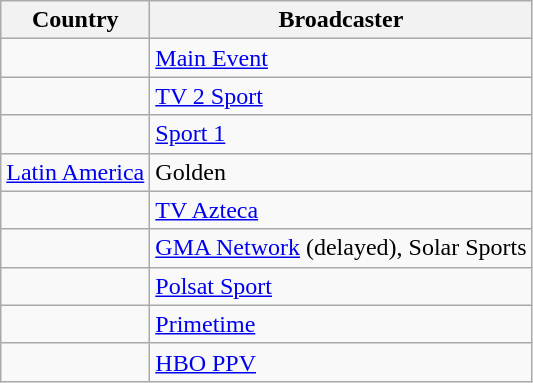<table class="wikitable">
<tr>
<th align=center>Country</th>
<th align=center>Broadcaster</th>
</tr>
<tr>
<td></td>
<td><a href='#'>Main Event</a></td>
</tr>
<tr>
<td></td>
<td><a href='#'>TV 2 Sport</a></td>
</tr>
<tr>
<td></td>
<td><a href='#'>Sport 1</a></td>
</tr>
<tr>
<td><a href='#'>Latin America</a></td>
<td>Golden</td>
</tr>
<tr>
<td></td>
<td><a href='#'>TV Azteca</a></td>
</tr>
<tr>
<td></td>
<td><a href='#'>GMA Network</a> (delayed), Solar Sports</td>
</tr>
<tr>
<td></td>
<td><a href='#'>Polsat Sport</a></td>
</tr>
<tr>
<td></td>
<td><a href='#'>Primetime</a></td>
</tr>
<tr>
<td></td>
<td><a href='#'>HBO PPV</a></td>
</tr>
</table>
